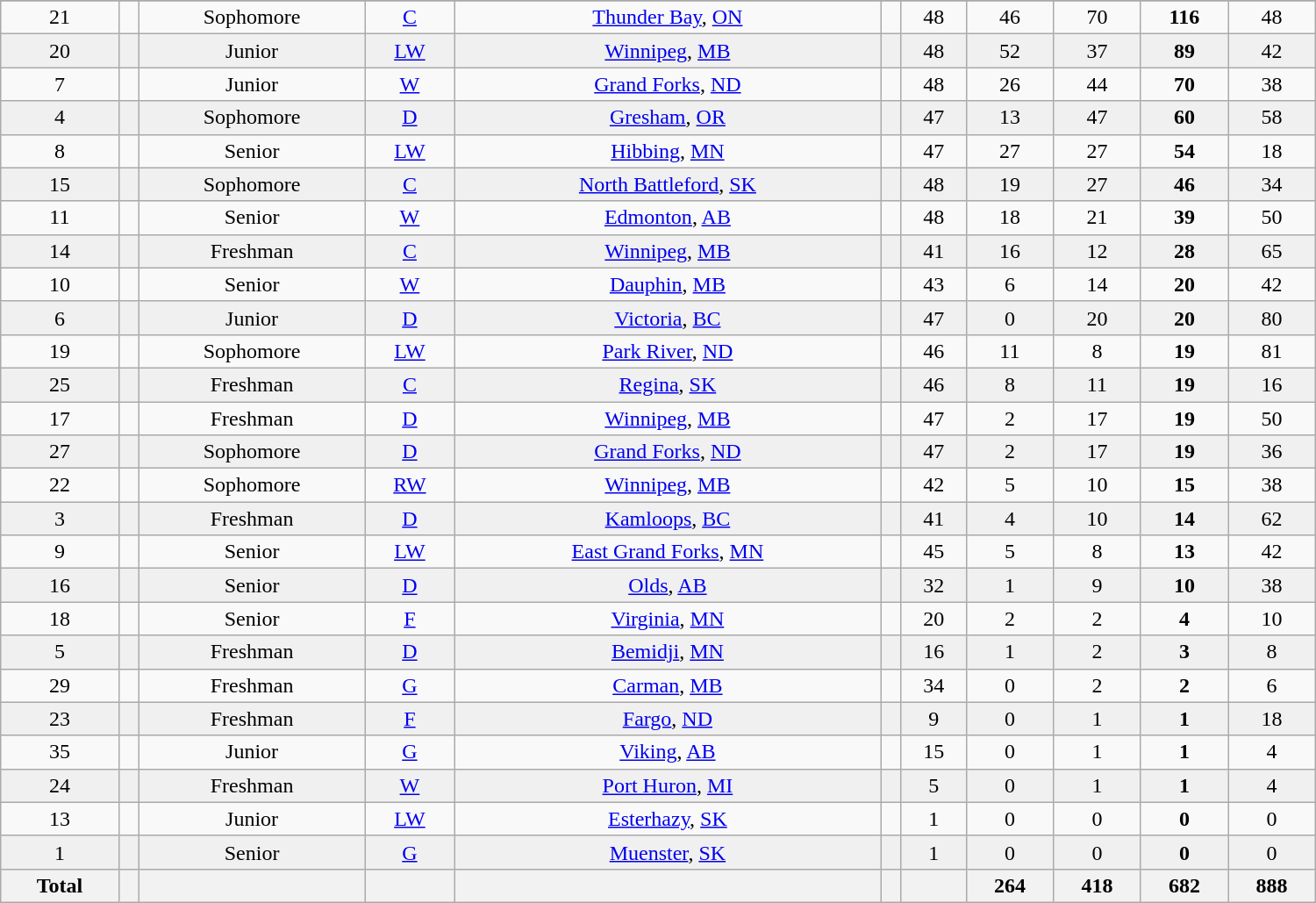<table class="wikitable sortable" width ="1000">
<tr align="center">
</tr>
<tr align="center" bgcolor="">
<td>21</td>
<td></td>
<td>Sophomore</td>
<td><a href='#'>C</a></td>
<td><a href='#'>Thunder Bay</a>, <a href='#'>ON</a></td>
<td></td>
<td>48</td>
<td>46</td>
<td>70</td>
<td><strong>116</strong></td>
<td>48</td>
</tr>
<tr align="center" bgcolor="#f0f0f0">
<td>20</td>
<td></td>
<td>Junior</td>
<td><a href='#'>LW</a></td>
<td><a href='#'>Winnipeg</a>, <a href='#'>MB</a></td>
<td></td>
<td>48</td>
<td>52</td>
<td>37</td>
<td><strong>89</strong></td>
<td>42</td>
</tr>
<tr align="center">
<td>7</td>
<td></td>
<td>Junior</td>
<td><a href='#'>W</a></td>
<td><a href='#'>Grand Forks</a>, <a href='#'>ND</a></td>
<td></td>
<td>48</td>
<td>26</td>
<td>44</td>
<td><strong>70</strong></td>
<td>38</td>
</tr>
<tr align="center" bgcolor="#f0f0f0">
<td>4</td>
<td></td>
<td>Sophomore</td>
<td><a href='#'>D</a></td>
<td><a href='#'>Gresham</a>, <a href='#'>OR</a></td>
<td></td>
<td>47</td>
<td>13</td>
<td>47</td>
<td><strong>60</strong></td>
<td>58</td>
</tr>
<tr align="center">
<td>8</td>
<td></td>
<td>Senior</td>
<td><a href='#'>LW</a></td>
<td><a href='#'>Hibbing</a>, <a href='#'>MN</a></td>
<td></td>
<td>47</td>
<td>27</td>
<td>27</td>
<td><strong>54</strong></td>
<td>18</td>
</tr>
<tr align="center" bgcolor="#f0f0f0">
<td>15</td>
<td></td>
<td>Sophomore</td>
<td><a href='#'>C</a></td>
<td><a href='#'>North Battleford</a>, <a href='#'>SK</a></td>
<td></td>
<td>48</td>
<td>19</td>
<td>27</td>
<td><strong>46</strong></td>
<td>34</td>
</tr>
<tr align="center">
<td>11</td>
<td></td>
<td>Senior</td>
<td><a href='#'>W</a></td>
<td><a href='#'>Edmonton</a>, <a href='#'>AB</a></td>
<td></td>
<td>48</td>
<td>18</td>
<td>21</td>
<td><strong>39</strong></td>
<td>50</td>
</tr>
<tr align="center" bgcolor="#f0f0f0">
<td>14</td>
<td></td>
<td>Freshman</td>
<td><a href='#'>C</a></td>
<td><a href='#'>Winnipeg</a>, <a href='#'>MB</a></td>
<td></td>
<td>41</td>
<td>16</td>
<td>12</td>
<td><strong>28</strong></td>
<td>65</td>
</tr>
<tr align="center">
<td>10</td>
<td></td>
<td>Senior</td>
<td><a href='#'>W</a></td>
<td><a href='#'>Dauphin</a>, <a href='#'>MB</a></td>
<td></td>
<td>43</td>
<td>6</td>
<td>14</td>
<td><strong>20</strong></td>
<td>42</td>
</tr>
<tr align="center" bgcolor="#f0f0f0">
<td>6</td>
<td></td>
<td>Junior</td>
<td><a href='#'>D</a></td>
<td><a href='#'>Victoria</a>, <a href='#'>BC</a></td>
<td></td>
<td>47</td>
<td>0</td>
<td>20</td>
<td><strong>20</strong></td>
<td>80</td>
</tr>
<tr align="center">
<td>19</td>
<td></td>
<td>Sophomore</td>
<td><a href='#'>LW</a></td>
<td><a href='#'>Park River</a>, <a href='#'>ND</a></td>
<td></td>
<td>46</td>
<td>11</td>
<td>8</td>
<td><strong>19</strong></td>
<td>81</td>
</tr>
<tr align="center" bgcolor="#f0f0f0">
<td>25</td>
<td></td>
<td>Freshman</td>
<td><a href='#'>C</a></td>
<td><a href='#'>Regina</a>, <a href='#'>SK</a></td>
<td></td>
<td>46</td>
<td>8</td>
<td>11</td>
<td><strong>19</strong></td>
<td>16</td>
</tr>
<tr align="center">
<td>17</td>
<td></td>
<td>Freshman</td>
<td><a href='#'>D</a></td>
<td><a href='#'>Winnipeg</a>, <a href='#'>MB</a></td>
<td></td>
<td>47</td>
<td>2</td>
<td>17</td>
<td><strong>19</strong></td>
<td>50</td>
</tr>
<tr align="center" bgcolor="#f0f0f0">
<td>27</td>
<td></td>
<td>Sophomore</td>
<td><a href='#'>D</a></td>
<td><a href='#'>Grand Forks</a>, <a href='#'>ND</a></td>
<td></td>
<td>47</td>
<td>2</td>
<td>17</td>
<td><strong>19</strong></td>
<td>36</td>
</tr>
<tr align="center">
<td>22</td>
<td></td>
<td>Sophomore</td>
<td><a href='#'>RW</a></td>
<td><a href='#'>Winnipeg</a>, <a href='#'>MB</a></td>
<td></td>
<td>42</td>
<td>5</td>
<td>10</td>
<td><strong>15</strong></td>
<td>38</td>
</tr>
<tr align="center" bgcolor="#f0f0f0">
<td>3</td>
<td></td>
<td>Freshman</td>
<td><a href='#'>D</a></td>
<td><a href='#'>Kamloops</a>, <a href='#'>BC</a></td>
<td></td>
<td>41</td>
<td>4</td>
<td>10</td>
<td><strong>14</strong></td>
<td>62</td>
</tr>
<tr align="center">
<td>9</td>
<td></td>
<td>Senior</td>
<td><a href='#'>LW</a></td>
<td><a href='#'>East Grand Forks</a>, <a href='#'>MN</a></td>
<td></td>
<td>45</td>
<td>5</td>
<td>8</td>
<td><strong>13</strong></td>
<td>42</td>
</tr>
<tr align="center" bgcolor="#f0f0f0">
<td>16</td>
<td></td>
<td>Senior</td>
<td><a href='#'>D</a></td>
<td><a href='#'>Olds</a>, <a href='#'>AB</a></td>
<td></td>
<td>32</td>
<td>1</td>
<td>9</td>
<td><strong>10</strong></td>
<td>38</td>
</tr>
<tr align="center">
<td>18</td>
<td></td>
<td>Senior</td>
<td><a href='#'>F</a></td>
<td><a href='#'>Virginia</a>, <a href='#'>MN</a></td>
<td></td>
<td>20</td>
<td>2</td>
<td>2</td>
<td><strong>4</strong></td>
<td>10</td>
</tr>
<tr align="center" bgcolor="#f0f0f0">
<td>5</td>
<td></td>
<td>Freshman</td>
<td><a href='#'>D</a></td>
<td><a href='#'>Bemidji</a>, <a href='#'>MN</a></td>
<td></td>
<td>16</td>
<td>1</td>
<td>2</td>
<td><strong>3</strong></td>
<td>8</td>
</tr>
<tr align="center">
<td>29</td>
<td></td>
<td>Freshman</td>
<td><a href='#'>G</a></td>
<td><a href='#'>Carman</a>, <a href='#'>MB</a></td>
<td></td>
<td>34</td>
<td>0</td>
<td>2</td>
<td><strong>2</strong></td>
<td>6</td>
</tr>
<tr align="center" bgcolor="#f0f0f0">
<td>23</td>
<td></td>
<td>Freshman</td>
<td><a href='#'>F</a></td>
<td><a href='#'>Fargo</a>, <a href='#'>ND</a></td>
<td></td>
<td>9</td>
<td>0</td>
<td>1</td>
<td><strong>1</strong></td>
<td>18</td>
</tr>
<tr align="center">
<td>35</td>
<td></td>
<td>Junior</td>
<td><a href='#'>G</a></td>
<td><a href='#'>Viking</a>, <a href='#'>AB</a></td>
<td></td>
<td>15</td>
<td>0</td>
<td>1</td>
<td><strong>1</strong></td>
<td>4</td>
</tr>
<tr align="center" bgcolor="#f0f0f0">
<td>24</td>
<td></td>
<td>Freshman</td>
<td><a href='#'>W</a></td>
<td><a href='#'>Port Huron</a>, <a href='#'>MI</a></td>
<td></td>
<td>5</td>
<td>0</td>
<td>1</td>
<td><strong>1</strong></td>
<td>4</td>
</tr>
<tr align="center">
<td>13</td>
<td></td>
<td>Junior</td>
<td><a href='#'>LW</a></td>
<td><a href='#'>Esterhazy</a>, <a href='#'>SK</a></td>
<td></td>
<td>1</td>
<td>0</td>
<td>0</td>
<td><strong>0</strong></td>
<td>0</td>
</tr>
<tr align="center" bgcolor="#f0f0f0">
<td>1</td>
<td></td>
<td>Senior</td>
<td><a href='#'>G</a></td>
<td><a href='#'>Muenster</a>, <a href='#'>SK</a></td>
<td></td>
<td>1</td>
<td>0</td>
<td>0</td>
<td><strong>0</strong></td>
<td>0</td>
</tr>
<tr>
<th>Total</th>
<th></th>
<th></th>
<th></th>
<th></th>
<th></th>
<th></th>
<th>264</th>
<th>418</th>
<th>682</th>
<th>888</th>
</tr>
</table>
